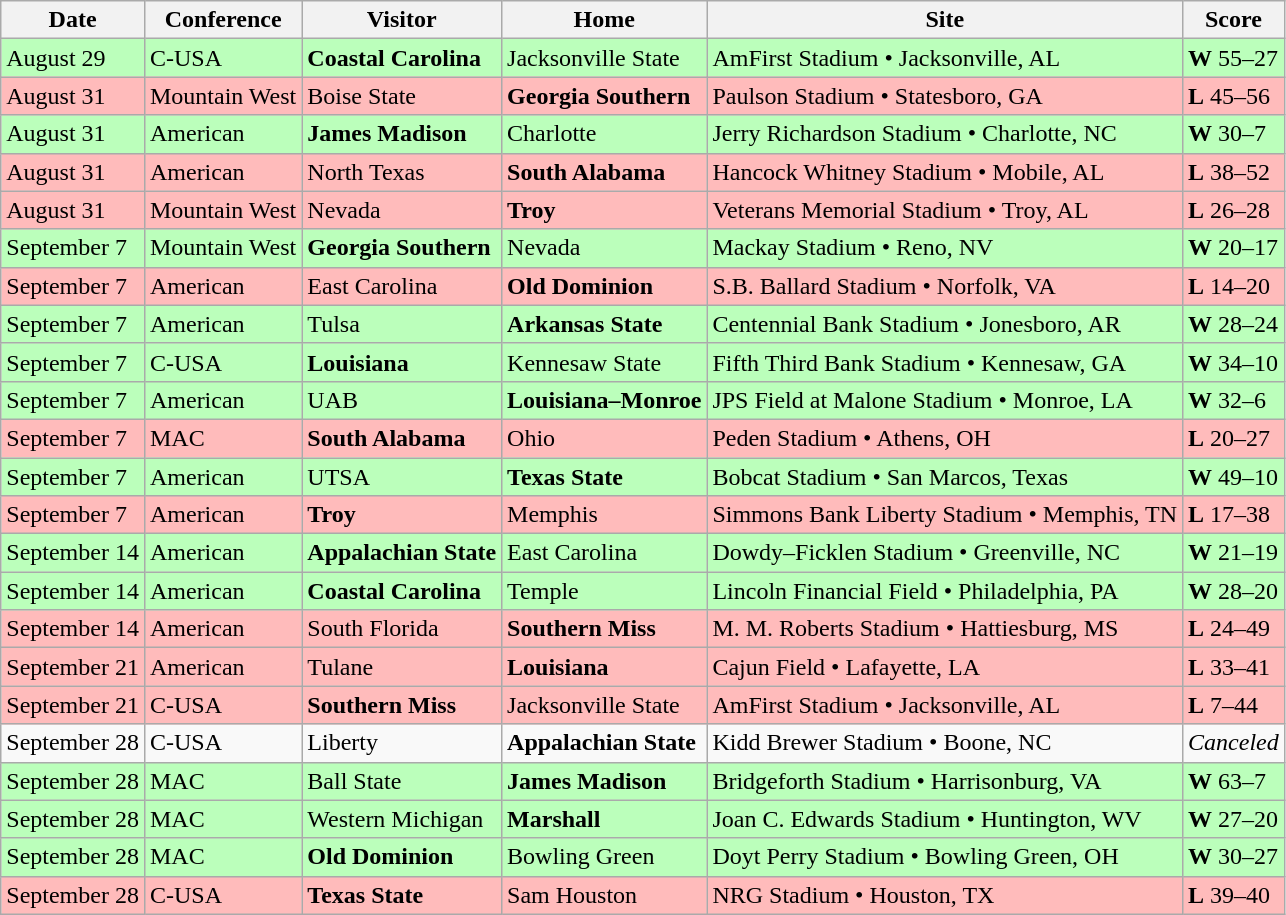<table class="wikitable">
<tr>
<th>Date</th>
<th>Conference</th>
<th>Visitor</th>
<th>Home</th>
<th>Site</th>
<th>Score</th>
</tr>
<tr style="background:#bfb;">
<td>August 29</td>
<td>C-USA</td>
<td><strong>Coastal Carolina</strong></td>
<td>Jacksonville State</td>
<td>AmFirst Stadium • Jacksonville, AL</td>
<td><strong>W</strong> 55–27</td>
</tr>
<tr style="background:#fbb;">
<td>August 31</td>
<td>Mountain West</td>
<td>Boise State</td>
<td><strong>Georgia Southern</strong></td>
<td>Paulson Stadium • Statesboro, GA</td>
<td><strong>L</strong> 45–56</td>
</tr>
<tr style="background:#bfb;">
<td>August 31</td>
<td>American</td>
<td><strong>James Madison</strong></td>
<td>Charlotte</td>
<td>Jerry Richardson Stadium • Charlotte, NC</td>
<td><strong>W</strong> 30–7</td>
</tr>
<tr style="background:#fbb;">
<td>August 31</td>
<td>American</td>
<td>North Texas</td>
<td><strong>South Alabama</strong></td>
<td>Hancock Whitney Stadium • Mobile, AL</td>
<td><strong>L</strong> 38–52</td>
</tr>
<tr style="background:#fbb;">
<td>August 31</td>
<td>Mountain West</td>
<td>Nevada</td>
<td><strong>Troy</strong></td>
<td>Veterans Memorial Stadium • Troy, AL</td>
<td><strong>L</strong> 26–28</td>
</tr>
<tr style="background:#bfb;">
<td>September 7</td>
<td>Mountain West</td>
<td><strong>Georgia Southern</strong></td>
<td>Nevada</td>
<td>Mackay Stadium • Reno, NV</td>
<td><strong>W</strong> 20–17</td>
</tr>
<tr style="background:#fbb;">
<td>September 7</td>
<td>American</td>
<td>East Carolina</td>
<td><strong>Old Dominion</strong></td>
<td>S.B. Ballard Stadium • Norfolk, VA</td>
<td><strong>L</strong> 14–20</td>
</tr>
<tr style="background:#bfb;">
<td>September 7</td>
<td>American</td>
<td>Tulsa</td>
<td><strong>Arkansas State</strong></td>
<td>Centennial Bank Stadium • Jonesboro, AR</td>
<td><strong>W</strong> 28–24</td>
</tr>
<tr style="background:#bfb;">
<td>September 7</td>
<td>C-USA</td>
<td><strong>Louisiana</strong></td>
<td>Kennesaw State</td>
<td>Fifth Third Bank Stadium • Kennesaw, GA</td>
<td><strong>W</strong> 34–10</td>
</tr>
<tr style="background:#bfb;">
<td>September 7</td>
<td>American</td>
<td>UAB</td>
<td><strong>Louisiana–Monroe</strong></td>
<td>JPS Field at Malone Stadium • Monroe, LA</td>
<td><strong>W</strong> 32–6</td>
</tr>
<tr style="background:#fbb;">
<td>September 7</td>
<td>MAC</td>
<td><strong>South Alabama</strong></td>
<td>Ohio</td>
<td>Peden Stadium • Athens, OH</td>
<td><strong>L</strong> 20–27</td>
</tr>
<tr style="background:#bfb;">
<td>September 7</td>
<td>American</td>
<td>UTSA</td>
<td><strong>Texas State</strong></td>
<td>Bobcat Stadium • San Marcos, Texas</td>
<td><strong>W</strong> 49–10</td>
</tr>
<tr style="background:#fbb;">
<td>September 7</td>
<td>American</td>
<td><strong>Troy</strong></td>
<td>Memphis</td>
<td>Simmons Bank Liberty Stadium • Memphis, TN</td>
<td><strong>L</strong> 17–38</td>
</tr>
<tr style="background:#bfb;">
<td>September 14</td>
<td>American</td>
<td><strong>Appalachian State</strong></td>
<td>East Carolina</td>
<td>Dowdy–Ficklen Stadium • Greenville, NC</td>
<td><strong>W</strong> 21–19</td>
</tr>
<tr style="background:#bfb;">
<td>September 14</td>
<td>American</td>
<td><strong>Coastal Carolina</strong></td>
<td>Temple</td>
<td>Lincoln Financial Field • Philadelphia, PA</td>
<td><strong>W</strong> 28–20</td>
</tr>
<tr style="background:#fbb;">
<td>September 14</td>
<td>American</td>
<td>South Florida</td>
<td><strong>Southern Miss</strong></td>
<td>M. M. Roberts Stadium • Hattiesburg, MS</td>
<td><strong>L</strong> 24–49</td>
</tr>
<tr style="background:#fbb;">
<td>September 21</td>
<td>American</td>
<td>Tulane</td>
<td><strong>Louisiana</strong></td>
<td>Cajun Field • Lafayette, LA</td>
<td><strong>L</strong> 33–41</td>
</tr>
<tr style="background:#fbb;">
<td>September 21</td>
<td>C-USA</td>
<td><strong>Southern Miss</strong></td>
<td>Jacksonville State</td>
<td>AmFirst Stadium • Jacksonville, AL</td>
<td><strong>L</strong> 7–44</td>
</tr>
<tr>
<td>September 28</td>
<td>C-USA</td>
<td>Liberty</td>
<td><strong>Appalachian State</strong></td>
<td>Kidd Brewer Stadium • Boone, NC</td>
<td><em>Canceled</em></td>
</tr>
<tr style="background:#bfb;">
<td>September 28</td>
<td>MAC</td>
<td>Ball State</td>
<td><strong>James Madison</strong></td>
<td>Bridgeforth Stadium • Harrisonburg, VA</td>
<td><strong>W</strong> 63–7</td>
</tr>
<tr style="background:#bfb;">
<td>September 28</td>
<td>MAC</td>
<td>Western Michigan</td>
<td><strong>Marshall</strong></td>
<td>Joan C. Edwards Stadium • Huntington, WV</td>
<td><strong>W</strong> 27–20</td>
</tr>
<tr style="background:#bfb;">
<td>September 28</td>
<td>MAC</td>
<td><strong>Old Dominion</strong></td>
<td>Bowling Green</td>
<td>Doyt Perry Stadium • Bowling Green, OH</td>
<td><strong>W</strong> 30–27</td>
</tr>
<tr style="background:#fbb;">
<td>September 28</td>
<td>C-USA</td>
<td><strong>Texas State</strong></td>
<td>Sam Houston</td>
<td>NRG Stadium • Houston, TX</td>
<td><strong>L</strong> 39–40</td>
</tr>
</table>
